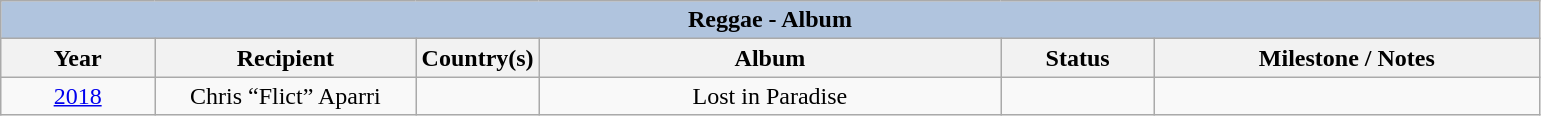<table class="wikitable" style="text-align: center">
<tr>
<th colspan="6" style="background:#B0C4DE;">Reggae - Album</th>
</tr>
<tr>
<th width="10%">Year</th>
<th width="17%">Recipient</th>
<th width="8%">Country(s)</th>
<th width="30%">Album</th>
<th width="10%">Status</th>
<th width="25%">Milestone / Notes</th>
</tr>
<tr>
<td><a href='#'>2018</a><br></td>
<td>Chris “Flict” Aparri</td>
<td></td>
<td>Lost in Paradise</td>
<td></td>
<td></td>
</tr>
</table>
